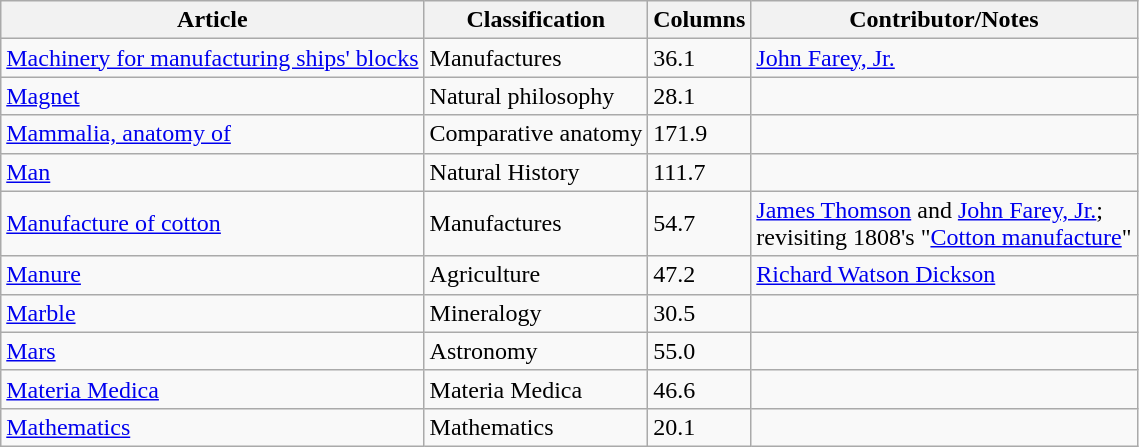<table class="wikitable">
<tr>
<th>Article</th>
<th>Classification</th>
<th>Columns</th>
<th>Contributor/Notes</th>
</tr>
<tr>
<td><a href='#'>Machinery for manufacturing ships' blocks</a></td>
<td>Manufactures</td>
<td>36.1</td>
<td><a href='#'>John Farey, Jr.</a></td>
</tr>
<tr>
<td><a href='#'>Magnet</a></td>
<td>Natural philosophy</td>
<td>28.1</td>
<td></td>
</tr>
<tr>
<td><a href='#'>Mammalia, anatomy of</a></td>
<td>Comparative anatomy</td>
<td>171.9</td>
<td></td>
</tr>
<tr>
<td><a href='#'>Man</a></td>
<td>Natural History</td>
<td>111.7</td>
<td></td>
</tr>
<tr>
<td><a href='#'>Manufacture of cotton</a></td>
<td>Manufactures</td>
<td>54.7</td>
<td><a href='#'>James Thomson</a> and <a href='#'>John Farey, Jr.</a>;<br>revisiting 1808's "<a href='#'>Cotton manufacture</a>"</td>
</tr>
<tr>
<td><a href='#'>Manure</a></td>
<td>Agriculture</td>
<td>47.2</td>
<td><a href='#'>Richard Watson Dickson</a></td>
</tr>
<tr>
<td><a href='#'>Marble</a></td>
<td>Mineralogy</td>
<td>30.5</td>
<td></td>
</tr>
<tr>
<td><a href='#'>Mars</a></td>
<td>Astronomy</td>
<td>55.0</td>
<td></td>
</tr>
<tr>
<td><a href='#'>Materia Medica</a></td>
<td>Materia Medica</td>
<td>46.6</td>
<td></td>
</tr>
<tr>
<td><a href='#'>Mathematics</a></td>
<td>Mathematics</td>
<td>20.1</td>
<td></td>
</tr>
</table>
